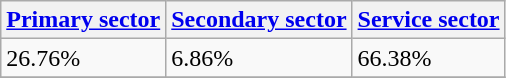<table class="wikitable" border="1">
<tr>
<th><a href='#'>Primary sector</a></th>
<th><a href='#'>Secondary sector</a></th>
<th><a href='#'>Service sector</a></th>
</tr>
<tr>
<td>26.76%</td>
<td>6.86%</td>
<td>66.38%</td>
</tr>
<tr>
</tr>
</table>
